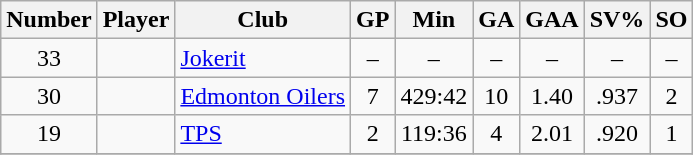<table class="wikitable sortable" style="text-align: center;">
<tr>
<th>Number</th>
<th>Player</th>
<th>Club</th>
<th>GP</th>
<th>Min</th>
<th>GA</th>
<th>GAA</th>
<th>SV%</th>
<th>SO</th>
</tr>
<tr>
<td>33</td>
<td align=left></td>
<td align=left><a href='#'>Jokerit</a></td>
<td>–</td>
<td>–</td>
<td>–</td>
<td>–</td>
<td>–</td>
<td>–</td>
</tr>
<tr>
<td>30</td>
<td align=left></td>
<td align=left><a href='#'>Edmonton Oilers</a></td>
<td>7</td>
<td>429:42</td>
<td>10</td>
<td>1.40</td>
<td>.937</td>
<td>2</td>
</tr>
<tr>
<td>19</td>
<td align=left></td>
<td align=left><a href='#'>TPS</a></td>
<td>2</td>
<td>119:36</td>
<td>4</td>
<td>2.01</td>
<td>.920</td>
<td>1</td>
</tr>
<tr>
</tr>
</table>
